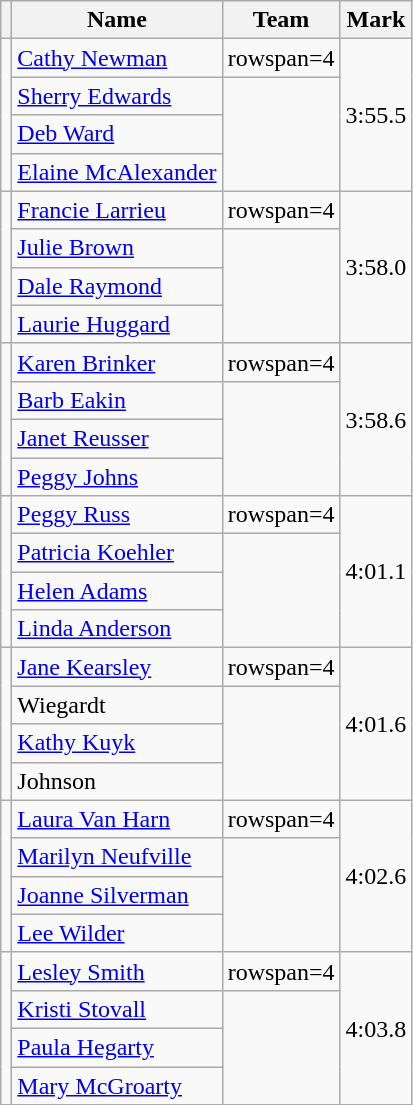<table class=wikitable>
<tr>
<th></th>
<th>Name</th>
<th>Team</th>
<th>Mark</th>
</tr>
<tr>
<td rowspan=4></td>
<td><a href='#'>Cathy Newman</a></td>
<td>rowspan=4 </td>
<td rowspan=4>3:55.5</td>
</tr>
<tr>
<td><a href='#'>Sherry Edwards</a></td>
</tr>
<tr>
<td><a href='#'>Deb Ward</a></td>
</tr>
<tr>
<td><a href='#'>Elaine McAlexander</a></td>
</tr>
<tr>
<td rowspan=4></td>
<td><a href='#'>Francie Larrieu</a></td>
<td>rowspan=4 </td>
<td rowspan=4>3:58.0</td>
</tr>
<tr>
<td><a href='#'>Julie Brown</a></td>
</tr>
<tr>
<td><a href='#'>Dale Raymond</a></td>
</tr>
<tr>
<td><a href='#'>Laurie Huggard</a></td>
</tr>
<tr>
<td rowspan=4></td>
<td><a href='#'>Karen Brinker</a></td>
<td>rowspan=4 </td>
<td rowspan=4>3:58.6</td>
</tr>
<tr>
<td><a href='#'>Barb Eakin</a></td>
</tr>
<tr>
<td><a href='#'>Janet Reusser</a></td>
</tr>
<tr>
<td><a href='#'>Peggy Johns</a></td>
</tr>
<tr>
<td rowspan=4></td>
<td><a href='#'>Peggy Russ</a></td>
<td>rowspan=4 </td>
<td rowspan=4>4:01.1</td>
</tr>
<tr>
<td><a href='#'>Patricia Koehler</a></td>
</tr>
<tr>
<td><a href='#'>Helen Adams</a></td>
</tr>
<tr>
<td><a href='#'>Linda Anderson</a></td>
</tr>
<tr>
<td rowspan=4></td>
<td><a href='#'>Jane Kearsley</a></td>
<td>rowspan=4 </td>
<td rowspan=4>4:01.6</td>
</tr>
<tr>
<td>Wiegardt</td>
</tr>
<tr>
<td><a href='#'>Kathy Kuyk</a></td>
</tr>
<tr>
<td>Johnson</td>
</tr>
<tr>
<td rowspan=4></td>
<td><a href='#'>Laura Van Harn</a></td>
<td>rowspan=4 </td>
<td rowspan=4>4:02.6</td>
</tr>
<tr>
<td><a href='#'>Marilyn Neufville</a></td>
</tr>
<tr>
<td><a href='#'>Joanne Silverman</a></td>
</tr>
<tr>
<td><a href='#'>Lee Wilder</a></td>
</tr>
<tr>
<td rowspan=4></td>
<td><a href='#'>Lesley Smith</a></td>
<td>rowspan=4 </td>
<td rowspan=4>4:03.8</td>
</tr>
<tr>
<td><a href='#'>Kristi Stovall</a></td>
</tr>
<tr>
<td><a href='#'>Paula Hegarty</a></td>
</tr>
<tr>
<td><a href='#'>Mary McGroarty</a></td>
</tr>
</table>
